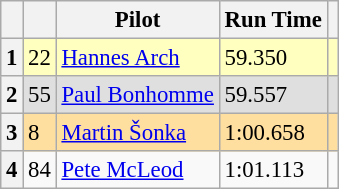<table class="wikitable" style="font-size: 95%;">
<tr>
<th></th>
<th></th>
<th>Pilot</th>
<th>Run Time</th>
<th></th>
</tr>
<tr>
<th>1</th>
<td style="background:#ffffbf;">22</td>
<td style="background:#ffffbf;"> <a href='#'>Hannes Arch</a></td>
<td style="background:#ffffbf;">59.350</td>
<td style="background:#ffffbf;"></td>
</tr>
<tr>
<th>2</th>
<td style="background:#dfdfdf;">55</td>
<td style="background:#dfdfdf;"> <a href='#'>Paul Bonhomme</a></td>
<td style="background:#dfdfdf;">59.557</td>
<td style="background:#dfdfdf;"></td>
</tr>
<tr>
<th>3</th>
<td style="background:#ffdf9f;">8</td>
<td style="background:#ffdf9f;"> <a href='#'>Martin Šonka</a></td>
<td style="background:#ffdf9f;">1:00.658</td>
<td style="background:#ffdf9f;"></td>
</tr>
<tr>
<th>4</th>
<td>84</td>
<td> <a href='#'>Pete McLeod</a></td>
<td>1:01.113</td>
<td></td>
</tr>
</table>
